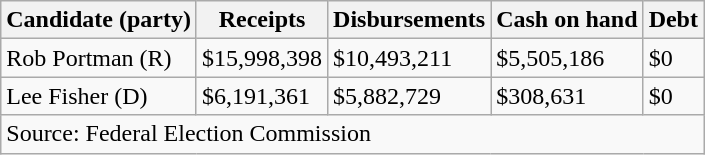<table class="wikitable sortable">
<tr>
<th>Candidate (party)</th>
<th>Receipts</th>
<th>Disbursements</th>
<th>Cash on hand</th>
<th>Debt</th>
</tr>
<tr>
<td>Rob Portman (R)</td>
<td>$15,998,398</td>
<td>$10,493,211</td>
<td>$5,505,186</td>
<td>$0</td>
</tr>
<tr>
<td>Lee Fisher (D)</td>
<td>$6,191,361</td>
<td>$5,882,729</td>
<td>$308,631</td>
<td>$0</td>
</tr>
<tr>
<td colspan=5>Source: Federal Election Commission</td>
</tr>
</table>
